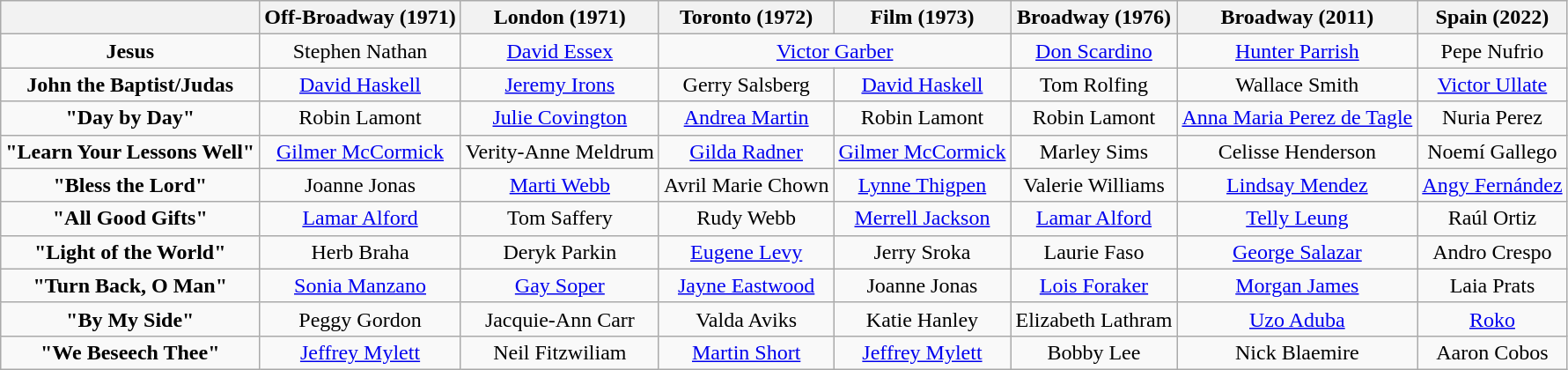<table class="wikitable sticky-header">
<tr>
<th></th>
<th>Off-Broadway (1971)</th>
<th>London (1971)</th>
<th>Toronto (1972)</th>
<th>Film (1973)</th>
<th>Broadway (1976)</th>
<th>Broadway (2011)</th>
<th>Spain (2022)</th>
</tr>
<tr style="text-align: center;">
<td><strong>Jesus</strong></td>
<td>Stephen Nathan</td>
<td><a href='#'>David Essex</a></td>
<td colspan="2"><a href='#'>Victor Garber</a></td>
<td><a href='#'>Don Scardino</a></td>
<td><a href='#'>Hunter Parrish</a></td>
<td>Pepe Nufrio</td>
</tr>
<tr style="text-align: center;">
<td><strong>John the Baptist/Judas</strong></td>
<td><a href='#'>David Haskell</a></td>
<td><a href='#'>Jeremy Irons</a></td>
<td>Gerry Salsberg</td>
<td><a href='#'>David Haskell</a></td>
<td>Tom Rolfing</td>
<td>Wallace Smith</td>
<td><a href='#'>Victor Ullate</a></td>
</tr>
<tr style="text-align: center;">
<td><strong>"Day by Day"</strong></td>
<td>Robin Lamont</td>
<td><a href='#'>Julie Covington</a></td>
<td><a href='#'>Andrea Martin</a></td>
<td>Robin Lamont</td>
<td>Robin Lamont</td>
<td><a href='#'>Anna Maria Perez de Tagle</a></td>
<td>Nuria Perez</td>
</tr>
<tr style="text-align: center;">
<td><strong>"Learn Your Lessons Well"</strong></td>
<td><a href='#'>Gilmer McCormick</a></td>
<td>Verity-Anne Meldrum</td>
<td><a href='#'>Gilda Radner</a></td>
<td><a href='#'>Gilmer McCormick</a></td>
<td>Marley Sims</td>
<td>Celisse Henderson</td>
<td>Noemí Gallego</td>
</tr>
<tr style="text-align: center;">
<td><strong>"Bless the Lord"</strong></td>
<td>Joanne Jonas</td>
<td><a href='#'>Marti Webb</a></td>
<td>Avril Marie Chown</td>
<td><a href='#'>Lynne Thigpen</a></td>
<td>Valerie Williams</td>
<td><a href='#'>Lindsay Mendez</a></td>
<td><a href='#'>Angy Fernández</a></td>
</tr>
<tr style="text-align: center;">
<td><strong>"All Good Gifts"</strong></td>
<td><a href='#'>Lamar Alford</a></td>
<td>Tom Saffery</td>
<td>Rudy Webb</td>
<td><a href='#'>Merrell Jackson</a></td>
<td><a href='#'>Lamar Alford</a></td>
<td><a href='#'>Telly Leung</a></td>
<td>Raúl Ortiz</td>
</tr>
<tr style="text-align: center;">
<td><strong>"Light of the World"</strong></td>
<td>Herb Braha</td>
<td>Deryk Parkin</td>
<td><a href='#'>Eugene Levy</a></td>
<td>Jerry Sroka</td>
<td>Laurie Faso</td>
<td><a href='#'>George Salazar</a></td>
<td>Andro Crespo</td>
</tr>
<tr style="text-align: center;">
<td><strong>"Turn Back, O Man"</strong></td>
<td><a href='#'>Sonia Manzano</a></td>
<td><a href='#'>Gay Soper</a></td>
<td><a href='#'>Jayne Eastwood</a></td>
<td>Joanne Jonas</td>
<td><a href='#'>Lois Foraker</a></td>
<td><a href='#'>Morgan James</a></td>
<td>Laia Prats</td>
</tr>
<tr style="text-align: center;">
<td><strong>"By My Side"</strong></td>
<td>Peggy Gordon</td>
<td>Jacquie-Ann Carr</td>
<td>Valda Aviks</td>
<td>Katie Hanley</td>
<td>Elizabeth Lathram</td>
<td><a href='#'>Uzo Aduba</a></td>
<td><a href='#'>Roko</a></td>
</tr>
<tr style="text-align: center;">
<td><strong>"We Beseech Thee"</strong></td>
<td><a href='#'>Jeffrey Mylett</a></td>
<td>Neil Fitzwiliam</td>
<td><a href='#'>Martin Short</a></td>
<td><a href='#'>Jeffrey Mylett</a></td>
<td>Bobby Lee</td>
<td>Nick Blaemire</td>
<td>Aaron Cobos</td>
</tr>
</table>
